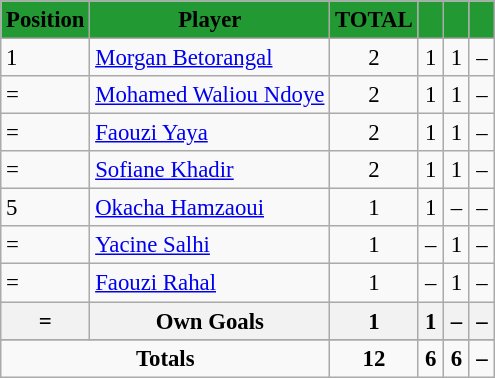<table border="0" class="wikitable" style="text-align:center;font-size:95%">
<tr>
<th scope=col style="color:#000000; background:#229933;">Position</th>
<th scope=col style="color:#000000; background:#229933;">Player</th>
<th scope=col style="color:#000000; background:#229933;">TOTAL</th>
<th scope=col style="color:#000000; background:#229933;" width=10><a href='#'></a></th>
<th scope=col style="color:#000000; background:#229933;" width=10><a href='#'></a></th>
<th scope=col style="color:#000000; background:#229933;" width=10><a href='#'></a></th>
</tr>
<tr>
<td align=left>1</td>
<td align=left> <a href='#'>Morgan Betorangal</a></td>
<td align=center>2</td>
<td>1</td>
<td>1</td>
<td>–</td>
</tr>
<tr>
<td align=left>=</td>
<td align=left> <a href='#'>Mohamed Waliou Ndoye</a></td>
<td align=center>2</td>
<td>1</td>
<td>1</td>
<td>–</td>
</tr>
<tr>
<td align=left>=</td>
<td align=left> <a href='#'>Faouzi Yaya</a></td>
<td align=center>2</td>
<td>1</td>
<td>1</td>
<td>–</td>
</tr>
<tr>
<td align=left>=</td>
<td align=left> <a href='#'>Sofiane Khadir</a></td>
<td align=center>2</td>
<td>1</td>
<td>1</td>
<td>–</td>
</tr>
<tr>
<td align=left>5</td>
<td align=left> <a href='#'>Okacha Hamzaoui</a></td>
<td align=center>1</td>
<td>1</td>
<td>–</td>
<td>–</td>
</tr>
<tr>
<td align=left>=</td>
<td align=left> <a href='#'>Yacine Salhi</a></td>
<td align=center>1</td>
<td>–</td>
<td>1</td>
<td>–</td>
</tr>
<tr>
<td align=left>=</td>
<td align=left> <a href='#'>Faouzi Rahal</a></td>
<td align=center>1</td>
<td>–</td>
<td>1</td>
<td>–</td>
</tr>
<tr>
<th align=left>=</th>
<th>Own Goals</th>
<th align=center>1</th>
<th>1</th>
<th>–</th>
<th>–</th>
</tr>
<tr>
</tr>
<tr class="sortbottom">
<td colspan="2"><strong>Totals</strong></td>
<td align=center><strong>12</strong></td>
<td><strong>6</strong></td>
<td><strong>6</strong></td>
<td><strong>–</strong></td>
</tr>
</table>
